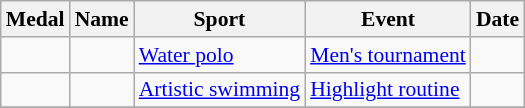<table class="wikitable sortable" style="font-size:90%">
<tr>
<th>Medal</th>
<th>Name</th>
<th>Sport</th>
<th>Event</th>
<th>Date</th>
</tr>
<tr>
<td></td>
<td><br></td>
<td><a href='#'>Water polo</a></td>
<td><a href='#'>Men's tournament</a></td>
<td></td>
</tr>
<tr>
<td></td>
<td></td>
<td><a href='#'>Artistic swimming</a></td>
<td><a href='#'>Highlight routine</a></td>
<td></td>
</tr>
<tr>
</tr>
</table>
